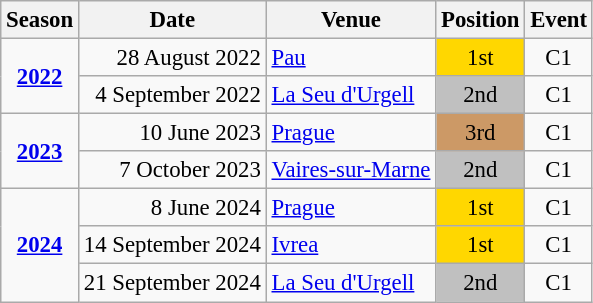<table class="wikitable" style="text-align:center; font-size:95%;">
<tr>
<th>Season</th>
<th>Date</th>
<th>Venue</th>
<th>Position</th>
<th>Event</th>
</tr>
<tr>
<td rowspan=2><strong><a href='#'>2022</a></strong></td>
<td align=right>28 August 2022</td>
<td align=left><a href='#'>Pau</a></td>
<td bgcolor=gold>1st</td>
<td>C1</td>
</tr>
<tr>
<td align=right>4 September 2022</td>
<td align=left><a href='#'>La Seu d'Urgell</a></td>
<td bgcolor=silver>2nd</td>
<td>C1</td>
</tr>
<tr>
<td rowspan=2><strong><a href='#'>2023</a></strong></td>
<td align=right>10 June 2023</td>
<td align=left><a href='#'>Prague</a></td>
<td bgcolor=cc9966>3rd</td>
<td>C1</td>
</tr>
<tr>
<td align=right>7 October 2023</td>
<td align=left><a href='#'>Vaires-sur-Marne</a></td>
<td bgcolor=silver>2nd</td>
<td>C1</td>
</tr>
<tr>
<td rowspan=3><strong><a href='#'>2024</a></strong></td>
<td align=right>8 June 2024</td>
<td align=left><a href='#'>Prague</a></td>
<td bgcolor=gold>1st</td>
<td>C1</td>
</tr>
<tr>
<td align=right>14 September 2024</td>
<td align=left><a href='#'>Ivrea</a></td>
<td bgcolor=gold>1st</td>
<td>C1</td>
</tr>
<tr>
<td align=right>21 September 2024</td>
<td align=left><a href='#'>La Seu d'Urgell</a></td>
<td bgcolor=silver>2nd</td>
<td>C1</td>
</tr>
</table>
